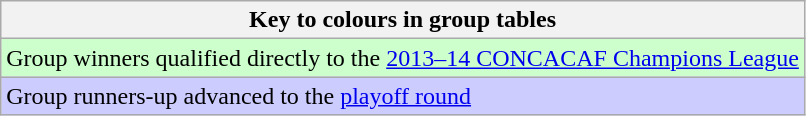<table class="wikitable">
<tr>
<th>Key to colours in group tables</th>
</tr>
<tr bgcolor=#ccffcc>
<td>Group winners qualified directly to the <a href='#'>2013–14 CONCACAF Champions League</a></td>
</tr>
<tr bgcolor=#ccccff>
<td>Group runners-up advanced to the <a href='#'>playoff round</a></td>
</tr>
</table>
